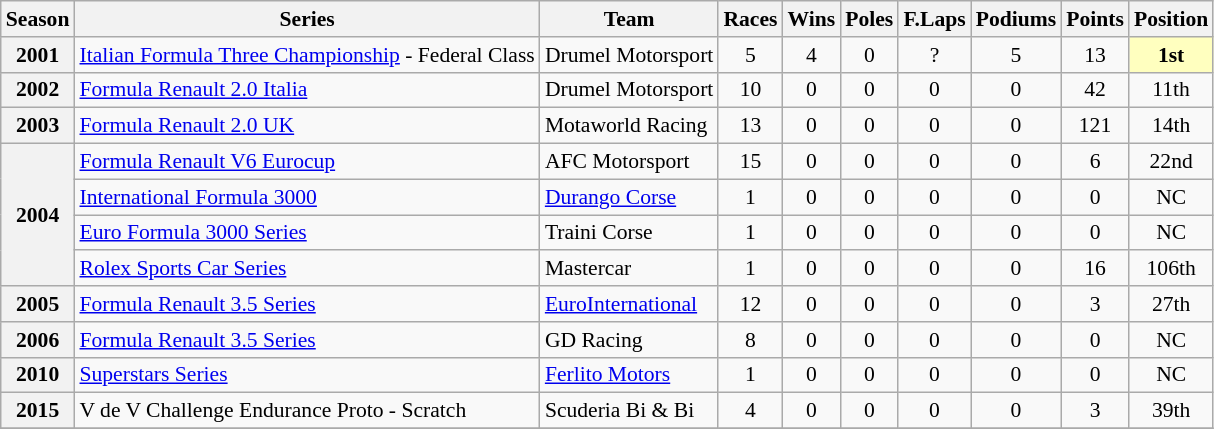<table class="wikitable" style="font-size: 90%; text-align:center">
<tr>
<th>Season</th>
<th>Series</th>
<th>Team</th>
<th>Races</th>
<th>Wins</th>
<th>Poles</th>
<th>F.Laps</th>
<th>Podiums</th>
<th>Points</th>
<th>Position</th>
</tr>
<tr>
<th>2001</th>
<td align=left><a href='#'>Italian Formula Three Championship</a> - Federal Class</td>
<td align=left>Drumel Motorsport</td>
<td>5</td>
<td>4</td>
<td>0</td>
<td>?</td>
<td>5</td>
<td>13</td>
<td style="background:#FFFFBF;"><strong>1st</strong></td>
</tr>
<tr>
<th>2002</th>
<td align=left><a href='#'>Formula Renault 2.0 Italia</a></td>
<td align=left>Drumel Motorsport</td>
<td>10</td>
<td>0</td>
<td>0</td>
<td>0</td>
<td>0</td>
<td>42</td>
<td>11th</td>
</tr>
<tr>
<th>2003</th>
<td align=left><a href='#'>Formula Renault 2.0 UK</a></td>
<td align=left>Motaworld Racing</td>
<td>13</td>
<td>0</td>
<td>0</td>
<td>0</td>
<td>0</td>
<td>121</td>
<td>14th</td>
</tr>
<tr>
<th rowspan=4>2004</th>
<td align=left><a href='#'>Formula Renault V6 Eurocup</a></td>
<td align=left>AFC Motorsport</td>
<td>15</td>
<td>0</td>
<td>0</td>
<td>0</td>
<td>0</td>
<td>6</td>
<td>22nd</td>
</tr>
<tr>
<td align=left><a href='#'>International Formula 3000</a></td>
<td align=left><a href='#'>Durango Corse</a></td>
<td>1</td>
<td>0</td>
<td>0</td>
<td>0</td>
<td>0</td>
<td>0</td>
<td>NC</td>
</tr>
<tr>
<td align=left><a href='#'>Euro Formula 3000 Series</a></td>
<td align=left>Traini Corse</td>
<td>1</td>
<td>0</td>
<td>0</td>
<td>0</td>
<td>0</td>
<td>0</td>
<td>NC</td>
</tr>
<tr>
<td align=left><a href='#'>Rolex Sports Car Series</a></td>
<td align=left>Mastercar</td>
<td>1</td>
<td>0</td>
<td>0</td>
<td>0</td>
<td>0</td>
<td>16</td>
<td>106th</td>
</tr>
<tr>
<th>2005</th>
<td align=left><a href='#'>Formula Renault 3.5 Series</a></td>
<td align=left><a href='#'>EuroInternational</a></td>
<td>12</td>
<td>0</td>
<td>0</td>
<td>0</td>
<td>0</td>
<td>3</td>
<td>27th</td>
</tr>
<tr>
<th>2006</th>
<td align=left><a href='#'>Formula Renault 3.5 Series</a></td>
<td align=left>GD Racing</td>
<td>8</td>
<td>0</td>
<td>0</td>
<td>0</td>
<td>0</td>
<td>0</td>
<td>NC</td>
</tr>
<tr>
<th>2010</th>
<td align=left><a href='#'>Superstars Series</a></td>
<td align=left><a href='#'>Ferlito Motors</a></td>
<td>1</td>
<td>0</td>
<td>0</td>
<td>0</td>
<td>0</td>
<td>0</td>
<td>NC</td>
</tr>
<tr>
<th>2015</th>
<td align=left>V de V Challenge Endurance Proto - Scratch</td>
<td align=left>Scuderia Bi & Bi</td>
<td>4</td>
<td>0</td>
<td>0</td>
<td>0</td>
<td>0</td>
<td>3</td>
<td>39th</td>
</tr>
<tr>
</tr>
</table>
